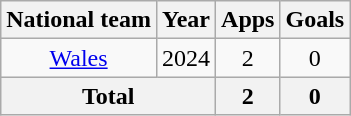<table class="wikitable" style="text-align:center">
<tr>
<th>National team</th>
<th>Year</th>
<th>Apps</th>
<th>Goals</th>
</tr>
<tr>
<td><a href='#'>Wales</a></td>
<td>2024</td>
<td>2</td>
<td>0</td>
</tr>
<tr>
<th colspan="2">Total</th>
<th>2</th>
<th>0</th>
</tr>
</table>
